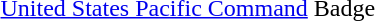<table>
<tr>
<td></td>
<td><a href='#'>United States Pacific Command</a> Badge</td>
</tr>
</table>
